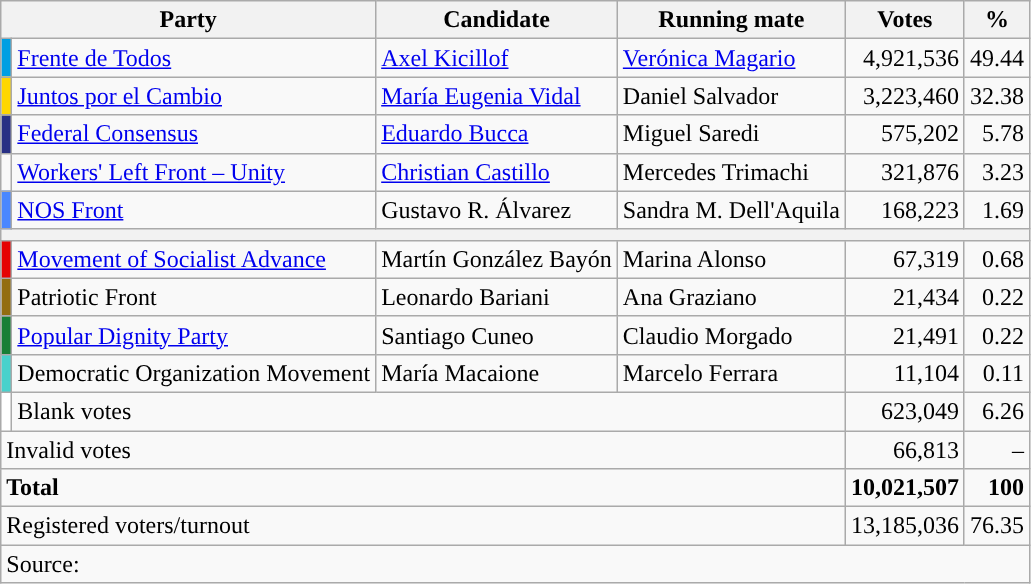<table class="wikitable" style="text-align:right">
<tr>
<th colspan="2">Party</th>
<th>Candidate</th>
<th>Running mate</th>
<th>Votes</th>
<th>%</th>
</tr>
<tr>
<td style="color:inherit;background:#009FE3"></td>
<td align="left"><a href='#'>Frente de Todos</a></td>
<td align="left"><a href='#'>Axel Kicillof</a></td>
<td align="left"><a href='#'>Verónica Magario</a></td>
<td>4,921,536</td>
<td>49.44</td>
</tr>
<tr>
<td style="color:inherit;background:#FFD700"></td>
<td align="left"><a href='#'>Juntos por el Cambio</a></td>
<td align="left"><a href='#'>María Eugenia Vidal</a></td>
<td align="left">Daniel Salvador</td>
<td>3,223,460</td>
<td>32.38</td>
</tr>
<tr>
<td style="color:inherit;background:#283084"></td>
<td align="left"><a href='#'>Federal Consensus</a></td>
<td align="left"><a href='#'>Eduardo Bucca</a></td>
<td align="left">Miguel Saredi</td>
<td>575,202</td>
<td>5.78</td>
</tr>
<tr>
<td></td>
<td align="left"><a href='#'>Workers' Left Front – Unity</a></td>
<td align="left"><a href='#'>Christian Castillo</a></td>
<td align="left">Mercedes Trimachi</td>
<td>321,876</td>
<td>3.23</td>
</tr>
<tr>
<td style="color:inherit;background:#4A87FF"></td>
<td align="left"><a href='#'>NOS Front</a></td>
<td align="left">Gustavo R. Álvarez</td>
<td align="left">Sandra M. Dell'Aquila</td>
<td>168,223</td>
<td>1.69</td>
</tr>
<tr>
<th colspan="6"></th>
</tr>
<tr>
<td style="color:inherit;background:#E50303"></td>
<td align="left"><a href='#'>Movement of Socialist Advance</a></td>
<td align="left">Martín González Bayón</td>
<td align="left">Marina Alonso</td>
<td>67,319</td>
<td>0.68</td>
</tr>
<tr>
<td style="color:inherit;background:#936d0f"></td>
<td align="left">Patriotic Front</td>
<td align="left">Leonardo Bariani</td>
<td align="left">Ana Graziano</td>
<td>21,434</td>
<td>0.22</td>
</tr>
<tr>
<td style="color:inherit;background:#187F36"></td>
<td align="left"><a href='#'>Popular Dignity Party</a></td>
<td align="left">Santiago Cuneo</td>
<td align="left">Claudio Morgado</td>
<td>21,491</td>
<td>0.22</td>
</tr>
<tr>
<td style="color:inherit;background:#48D1CC"></td>
<td align="left">Democratic Organization Movement</td>
<td align="left">María Macaione</td>
<td align="left">Marcelo Ferrara</td>
<td>11,104</td>
<td>0.11</td>
</tr>
<tr>
<td style="color:inherit;background:#FFFFFF"></td>
<td colspan="3" align="left">Blank votes</td>
<td>623,049</td>
<td>6.26</td>
</tr>
<tr>
<td colspan="4" align="left">Invalid votes</td>
<td>66,813</td>
<td>–</td>
</tr>
<tr>
<td colspan="4" align="left"><strong>Total</strong></td>
<td><strong>10,021,507</strong></td>
<td><strong>100</strong></td>
</tr>
<tr>
<td colspan="4" align="left">Registered voters/turnout</td>
<td>13,185,036</td>
<td>76.35</td>
</tr>
<tr>
<td colspan="6" align="left">Source: </td>
</tr>
</table>
